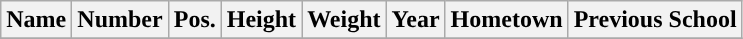<table class="wikitable sortable sortable" style="text-align: center">
<tr align=center>
<th>Name</th>
<th>Number</th>
<th>Pos.</th>
<th>Height</th>
<th>Weight</th>
<th>Year</th>
<th>Hometown</th>
<th>Previous School</th>
</tr>
<tr>
</tr>
</table>
